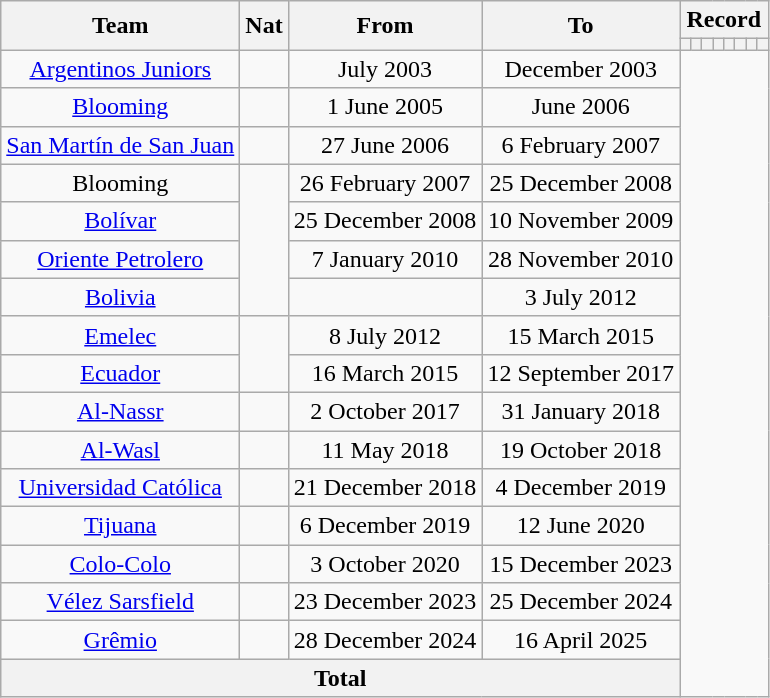<table class=wikitable style=text-align:center>
<tr>
<th rowspan=2>Team</th>
<th rowspan="2">Nat</th>
<th rowspan="2">From</th>
<th rowspan="2">To</th>
<th colspan=8>Record</th>
</tr>
<tr>
<th></th>
<th></th>
<th></th>
<th></th>
<th></th>
<th></th>
<th></th>
<th></th>
</tr>
<tr>
<td align=center><a href='#'>Argentinos Juniors</a></td>
<td></td>
<td align=center>July 2003</td>
<td align=center>December 2003<br></td>
</tr>
<tr>
<td align=center><a href='#'>Blooming</a></td>
<td></td>
<td align=center>1 June 2005</td>
<td align=center>June 2006<br></td>
</tr>
<tr>
<td align=center><a href='#'>San Martín de San Juan</a></td>
<td></td>
<td align=center>27 June 2006</td>
<td align=center>6 February 2007<br></td>
</tr>
<tr>
<td align=center>Blooming</td>
<td rowspan="4"></td>
<td align=center>26 February 2007</td>
<td align=center>25 December 2008<br></td>
</tr>
<tr>
<td align=center><a href='#'>Bolívar</a></td>
<td align=center>25 December 2008</td>
<td align=center>10 November 2009<br></td>
</tr>
<tr>
<td align=center><a href='#'>Oriente Petrolero</a></td>
<td align=center>7 January 2010</td>
<td align=center>28 November 2010<br></td>
</tr>
<tr>
<td align=center><a href='#'>Bolivia</a></td>
<td align=center></td>
<td align=center>3 July 2012<br></td>
</tr>
<tr>
<td align=center><a href='#'>Emelec</a></td>
<td rowspan="2"></td>
<td align=center>8 July 2012</td>
<td align=center>15 March 2015<br></td>
</tr>
<tr>
<td align=center><a href='#'>Ecuador</a></td>
<td align=center>16 March 2015</td>
<td align=center>12 September 2017<br></td>
</tr>
<tr>
<td align=center><a href='#'>Al-Nassr</a></td>
<td></td>
<td align=center>2 October 2017</td>
<td align=center>31 January 2018<br></td>
</tr>
<tr>
<td align=center><a href='#'>Al-Wasl</a></td>
<td></td>
<td align=center>11 May 2018</td>
<td align=center>19 October 2018<br></td>
</tr>
<tr>
<td align=center><a href='#'>Universidad Católica</a></td>
<td></td>
<td align=center>21 December 2018</td>
<td align=center>4 December 2019<br></td>
</tr>
<tr>
<td align=center><a href='#'>Tijuana</a></td>
<td></td>
<td align=center>6 December 2019</td>
<td align=center>12 June 2020<br></td>
</tr>
<tr>
<td align=center><a href='#'>Colo-Colo</a></td>
<td></td>
<td align=center>3 October 2020</td>
<td align=center>15 December 2023<br></td>
</tr>
<tr>
<td align=center><a href='#'>Vélez Sarsfield</a></td>
<td></td>
<td align=center>23 December 2023</td>
<td align=center>25 December 2024<br></td>
</tr>
<tr>
<td align=center><a href='#'>Grêmio</a></td>
<td></td>
<td align=center>28 December 2024</td>
<td align=center>16 April 2025<br></td>
</tr>
<tr>
<th colspan="4">Total<br></th>
</tr>
</table>
